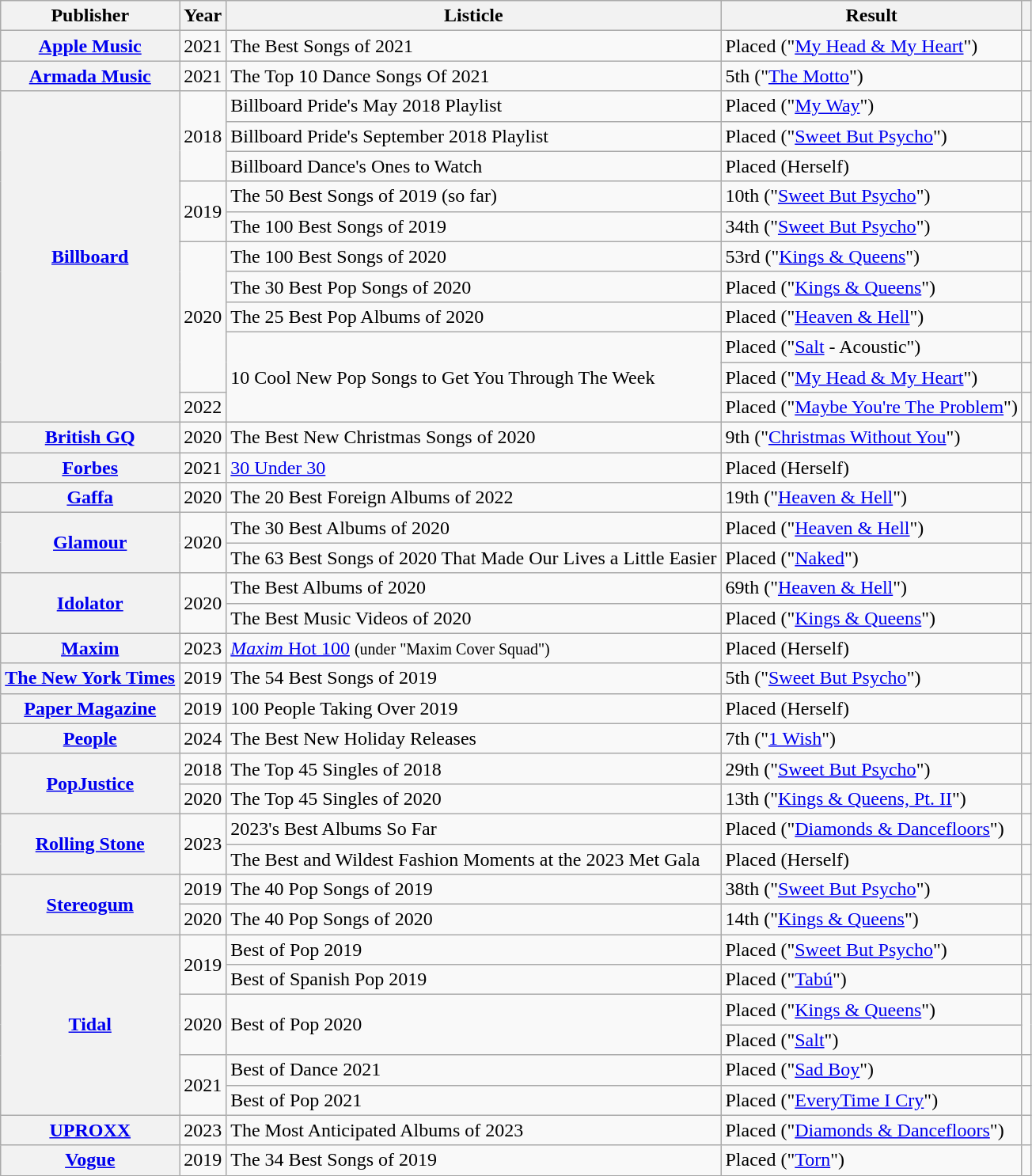<table class="wikitable plainrowheaders">
<tr>
<th scope="col">Publisher</th>
<th scope="col">Year</th>
<th scope="col">Listicle</th>
<th scope="col">Result</th>
<th scope="col" class="unsortable"></th>
</tr>
<tr>
<th scope="row"><a href='#'>Apple Music</a></th>
<td>2021</td>
<td>The Best Songs of 2021</td>
<td>Placed ("<a href='#'>My Head & My Heart</a>")</td>
<td></td>
</tr>
<tr>
<th scope="row"><a href='#'>Armada Music</a></th>
<td>2021</td>
<td>The Top 10 Dance Songs Of 2021</td>
<td>5th ("<a href='#'>The Motto</a>")</td>
<td></td>
</tr>
<tr>
<th scope="row" rowspan="11"><a href='#'>Billboard</a></th>
<td rowspan="3">2018</td>
<td>Billboard Pride's May 2018 Playlist</td>
<td>Placed ("<a href='#'>My Way</a>")</td>
<td></td>
</tr>
<tr>
<td>Billboard Pride's September 2018 Playlist</td>
<td>Placed ("<a href='#'>Sweet But Psycho</a>")</td>
<td></td>
</tr>
<tr>
<td>Billboard Dance's Ones to Watch</td>
<td>Placed (Herself)</td>
<td></td>
</tr>
<tr>
<td rowspan="2">2019</td>
<td>The 50 Best Songs of 2019 (so far)</td>
<td>10th ("<a href='#'>Sweet But Psycho</a>")</td>
<td></td>
</tr>
<tr>
<td>The 100 Best Songs of 2019</td>
<td>34th ("<a href='#'>Sweet But Psycho</a>")</td>
<td></td>
</tr>
<tr>
<td rowspan="5">2020</td>
<td>The 100 Best Songs of 2020</td>
<td>53rd ("<a href='#'>Kings & Queens</a>")</td>
<td></td>
</tr>
<tr>
<td>The 30 Best Pop Songs of 2020</td>
<td>Placed ("<a href='#'>Kings & Queens</a>")</td>
<td></td>
</tr>
<tr>
<td>The 25 Best Pop Albums of 2020</td>
<td>Placed ("<a href='#'>Heaven & Hell</a>")</td>
<td></td>
</tr>
<tr>
<td rowspan="3">10 Cool New Pop Songs to Get You Through The Week</td>
<td>Placed ("<a href='#'>Salt</a> - Acoustic")</td>
<td></td>
</tr>
<tr>
<td>Placed ("<a href='#'>My Head & My Heart</a>")</td>
<td></td>
</tr>
<tr>
<td>2022</td>
<td>Placed ("<a href='#'>Maybe You're The Problem</a>")</td>
<td></td>
</tr>
<tr>
<th scope="row"><a href='#'>British GQ</a></th>
<td>2020</td>
<td>The Best New Christmas Songs of 2020</td>
<td>9th ("<a href='#'>Christmas Without You</a>")</td>
<td></td>
</tr>
<tr>
<th scope="row"><a href='#'>Forbes</a></th>
<td>2021</td>
<td><a href='#'>30 Under 30</a></td>
<td>Placed (Herself)</td>
<td></td>
</tr>
<tr>
<th scope="row"><a href='#'>Gaffa</a></th>
<td>2020</td>
<td>The 20 Best Foreign Albums of 2022</td>
<td>19th ("<a href='#'>Heaven & Hell</a>")</td>
<td></td>
</tr>
<tr>
<th scope="row" rowspan="2"><a href='#'>Glamour</a></th>
<td rowspan="2">2020</td>
<td>The 30 Best Albums of 2020</td>
<td>Placed ("<a href='#'>Heaven & Hell</a>")</td>
<td></td>
</tr>
<tr>
<td>The 63 Best Songs of 2020 That Made Our Lives a Little Easier</td>
<td>Placed ("<a href='#'>Naked</a>")</td>
<td></td>
</tr>
<tr>
<th scope="row" rowspan="2"><a href='#'>Idolator</a></th>
<td rowspan="2">2020</td>
<td>The Best Albums of 2020</td>
<td>69th ("<a href='#'>Heaven & Hell</a>")</td>
<td></td>
</tr>
<tr>
<td>The Best Music Videos of 2020</td>
<td>Placed ("<a href='#'>Kings & Queens</a>")</td>
<td></td>
</tr>
<tr>
<th scope="row"><a href='#'>Maxim</a></th>
<td>2023</td>
<td><a href='#'><em>Maxim</em> Hot 100</a> <small>(under "Maxim Cover Squad")</small></td>
<td>Placed (Herself)</td>
<td></td>
</tr>
<tr>
<th scope="row"><a href='#'>The New York Times</a></th>
<td>2019</td>
<td>The 54 Best Songs of 2019</td>
<td>5th ("<a href='#'>Sweet But Psycho</a>")</td>
<td></td>
</tr>
<tr>
<th scope="row"><a href='#'>Paper Magazine</a></th>
<td>2019</td>
<td>100 People Taking Over 2019</td>
<td>Placed (Herself)</td>
<td></td>
</tr>
<tr>
<th scope="row"><a href='#'>People</a></th>
<td>2024</td>
<td>The Best New Holiday Releases</td>
<td>7th ("<a href='#'>1 Wish</a>")</td>
<td></td>
</tr>
<tr>
<th scope="row" rowspan="2"><a href='#'>PopJustice</a></th>
<td>2018</td>
<td>The Top 45 Singles of 2018</td>
<td>29th ("<a href='#'>Sweet But Psycho</a>")</td>
<td></td>
</tr>
<tr>
<td>2020</td>
<td>The Top 45 Singles of 2020</td>
<td>13th ("<a href='#'>Kings & Queens, Pt. II</a>")</td>
<td></td>
</tr>
<tr>
<th scope="row" rowspan="2"><a href='#'>Rolling Stone</a></th>
<td rowspan="2">2023</td>
<td>2023's Best Albums So Far</td>
<td>Placed ("<a href='#'>Diamonds & Dancefloors</a>")</td>
<td></td>
</tr>
<tr>
<td>The Best and Wildest Fashion Moments at the 2023 Met Gala</td>
<td>Placed (Herself)</td>
<td></td>
</tr>
<tr>
<th scope="row" rowspan="2"><a href='#'>Stereogum</a></th>
<td>2019</td>
<td>The 40 Pop Songs of 2019</td>
<td>38th ("<a href='#'>Sweet But Psycho</a>")</td>
<td></td>
</tr>
<tr>
<td>2020</td>
<td>The 40 Pop Songs of 2020</td>
<td>14th ("<a href='#'>Kings & Queens</a>")</td>
<td></td>
</tr>
<tr>
<th scope="row" rowspan="6"><a href='#'>Tidal</a></th>
<td rowspan="2">2019</td>
<td>Best of Pop 2019</td>
<td>Placed ("<a href='#'>Sweet But Psycho</a>")</td>
<td></td>
</tr>
<tr>
<td>Best of Spanish Pop 2019</td>
<td>Placed ("<a href='#'>Tabú</a>")</td>
<td></td>
</tr>
<tr>
<td rowspan="2">2020</td>
<td rowspan="2">Best of Pop 2020</td>
<td>Placed ("<a href='#'>Kings & Queens</a>")</td>
<td rowspan="2"></td>
</tr>
<tr>
<td>Placed ("<a href='#'>Salt</a>")</td>
</tr>
<tr>
<td rowspan="2">2021</td>
<td>Best of Dance 2021</td>
<td>Placed ("<a href='#'>Sad Boy</a>")</td>
<td></td>
</tr>
<tr>
<td>Best of Pop 2021</td>
<td>Placed ("<a href='#'>EveryTime I Cry</a>")</td>
<td></td>
</tr>
<tr>
<th scope="row"><a href='#'>UPROXX</a></th>
<td>2023</td>
<td>The Most Anticipated Albums of 2023</td>
<td>Placed ("<a href='#'>Diamonds & Dancefloors</a>")</td>
<td></td>
</tr>
<tr>
<th scope="row"><a href='#'>Vogue</a></th>
<td>2019</td>
<td>The 34 Best Songs of 2019</td>
<td>Placed ("<a href='#'>Torn</a>")</td>
<td></td>
</tr>
</table>
